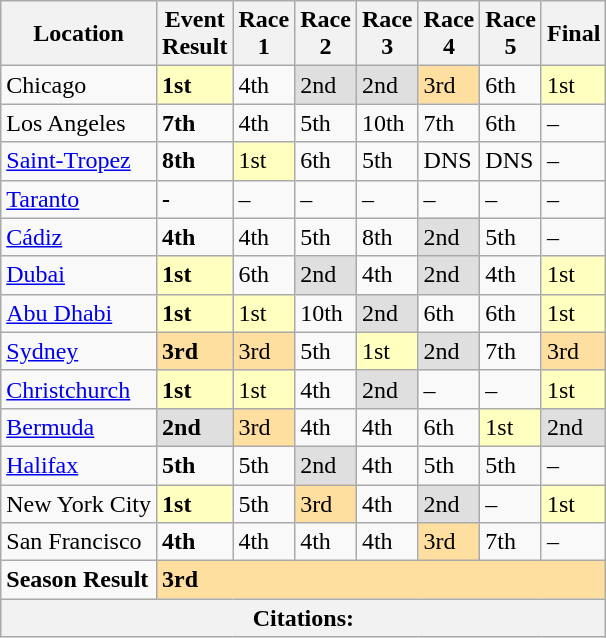<table class="wikitable">
<tr>
<th>Location</th>
<th>Event<br>Result</th>
<th>Race<br>1</th>
<th>Race<br>2</th>
<th>Race<br>3</th>
<th>Race<br>4</th>
<th>Race<br>5</th>
<th>Final</th>
</tr>
<tr>
<td> Chicago</td>
<td style="background:#FFFFBF;"><strong>1st</strong></td>
<td>4th</td>
<td style="background:#DFDFDF;">2nd</td>
<td style="background:#DFDFDF;">2nd</td>
<td style="background:#FFDF9F;">3rd</td>
<td>6th</td>
<td style="background:#FFFFBF;">1st</td>
</tr>
<tr>
<td> Los Angeles</td>
<td><strong>7th</strong></td>
<td>4th</td>
<td>5th</td>
<td>10th</td>
<td>7th</td>
<td>6th</td>
<td>–</td>
</tr>
<tr>
<td> <a href='#'>Saint-Tropez</a></td>
<td><strong>8th</strong></td>
<td style="background:#FFFFBF;">1st</td>
<td>6th</td>
<td>5th</td>
<td>DNS</td>
<td>DNS</td>
<td>–</td>
</tr>
<tr>
<td> <a href='#'>Taranto</a></td>
<td><strong>-</strong></td>
<td>–</td>
<td>–</td>
<td>–</td>
<td>–</td>
<td>–</td>
<td>–</td>
</tr>
<tr>
<td> <a href='#'>Cádiz</a></td>
<td><strong>4th</strong></td>
<td>4th</td>
<td>5th</td>
<td>8th</td>
<td style="background:#DFDFDF;">2nd</td>
<td>5th</td>
<td>–</td>
</tr>
<tr>
<td> <a href='#'>Dubai</a></td>
<td style="background:#FFFFBF;"><strong>1st</strong></td>
<td>6th</td>
<td style="background:#DFDFDF;">2nd</td>
<td>4th</td>
<td style="background:#DFDFDF;">2nd</td>
<td>4th</td>
<td style="background:#FFFFBF;">1st</td>
</tr>
<tr>
<td> <a href='#'>Abu Dhabi</a></td>
<td style="background:#FFFFBF;"><strong>1st</strong></td>
<td style="background:#FFFFBF;">1st</td>
<td>10th</td>
<td style="background:#DFDFDF;">2nd</td>
<td>6th</td>
<td>6th</td>
<td style="background:#FFFFBF;">1st</td>
</tr>
<tr>
<td> <a href='#'>Sydney</a></td>
<td style="background:#FFDF9F;"><strong>3rd</strong></td>
<td style="background:#FFDF9F;">3rd</td>
<td>5th</td>
<td style="background:#FFFFBF;">1st</td>
<td style="background:#DFDFDF;">2nd</td>
<td>7th</td>
<td style="background:#FFDF9F;">3rd</td>
</tr>
<tr>
<td> <a href='#'>Christchurch</a></td>
<td style="background:#FFFFBF;"><strong>1st</strong></td>
<td style="background:#FFFFBF;">1st</td>
<td>4th</td>
<td style="background:#DFDFDF;">2nd</td>
<td>–</td>
<td>–</td>
<td style="background:#FFFFBF;">1st</td>
</tr>
<tr>
<td> <a href='#'>Bermuda</a></td>
<td style="background:#DFDFDF;"><strong>2nd</strong></td>
<td style="background:#FFDF9F;">3rd</td>
<td>4th</td>
<td>4th</td>
<td>6th</td>
<td style="background:#FFFFBF;">1st</td>
<td style="background:#DFDFDF;">2nd</td>
</tr>
<tr>
<td> <a href='#'>Halifax</a></td>
<td><strong>5th</strong></td>
<td>5th</td>
<td style="background:#DFDFDF;">2nd</td>
<td>4th</td>
<td>5th</td>
<td>5th</td>
<td>–</td>
</tr>
<tr>
<td> New York City</td>
<td style="background:#FFFFBF;"><strong>1st</strong></td>
<td>5th</td>
<td style="background:#FFDF9F;">3rd</td>
<td>4th</td>
<td style="background:#DFDFDF;">2nd</td>
<td>–</td>
<td style="background:#FFFFBF;">1st</td>
</tr>
<tr>
<td> San Francisco</td>
<td><strong>4th</strong></td>
<td>4th</td>
<td>4th</td>
<td>4th</td>
<td style="background:#FFDF9F;">3rd</td>
<td>7th</td>
<td>–</td>
</tr>
<tr>
<td><strong>Season Result</strong></td>
<td colspan="7" style="background:#FFDF9F;"><strong>3rd</strong></td>
</tr>
<tr>
<th colspan="8">Citations:</th>
</tr>
</table>
